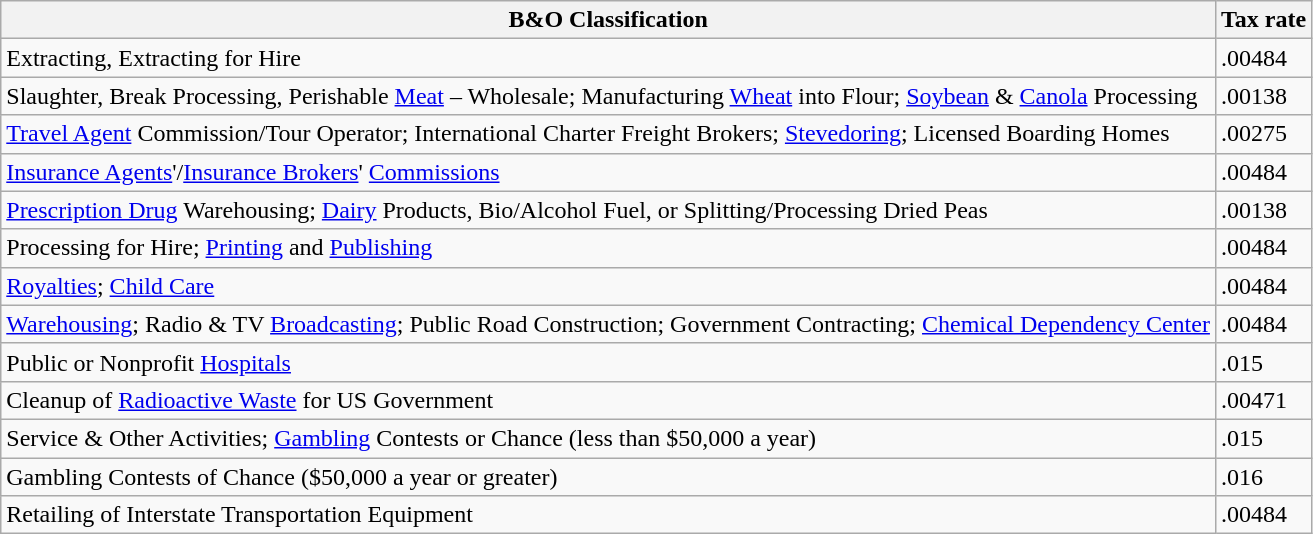<table class="wikitable">
<tr>
<th>B&O Classification</th>
<th>Tax rate</th>
</tr>
<tr>
<td>Extracting, Extracting for Hire</td>
<td>.00484</td>
</tr>
<tr>
<td>Slaughter, Break Processing, Perishable <a href='#'>Meat</a> – Wholesale; Manufacturing <a href='#'>Wheat</a> into Flour; <a href='#'>Soybean</a> & <a href='#'>Canola</a> Processing</td>
<td>.00138</td>
</tr>
<tr>
<td><a href='#'>Travel Agent</a> Commission/Tour Operator; International Charter Freight Brokers; <a href='#'>Stevedoring</a>; Licensed Boarding Homes</td>
<td>.00275</td>
</tr>
<tr>
<td><a href='#'>Insurance Agents</a>'/<a href='#'>Insurance Brokers</a>' <a href='#'>Commissions</a></td>
<td>.00484</td>
</tr>
<tr>
<td><a href='#'>Prescription Drug</a> Warehousing; <a href='#'>Dairy</a> Products, Bio/Alcohol Fuel, or Splitting/Processing Dried Peas</td>
<td>.00138</td>
</tr>
<tr>
<td>Processing for Hire; <a href='#'>Printing</a> and <a href='#'>Publishing</a></td>
<td>.00484</td>
</tr>
<tr>
<td><a href='#'>Royalties</a>; <a href='#'>Child Care</a></td>
<td>.00484</td>
</tr>
<tr>
<td><a href='#'>Warehousing</a>; Radio & TV <a href='#'>Broadcasting</a>; Public Road Construction; Government Contracting; <a href='#'>Chemical Dependency Center</a></td>
<td>.00484</td>
</tr>
<tr>
<td>Public or Nonprofit <a href='#'>Hospitals</a></td>
<td>.015</td>
</tr>
<tr>
<td>Cleanup of <a href='#'>Radioactive Waste</a> for US Government</td>
<td>.00471</td>
</tr>
<tr>
<td>Service & Other Activities; <a href='#'>Gambling</a> Contests or Chance (less than $50,000 a year)</td>
<td>.015</td>
</tr>
<tr>
<td>Gambling Contests of Chance ($50,000 a year or greater)</td>
<td>.016</td>
</tr>
<tr>
<td>Retailing of Interstate Transportation Equipment</td>
<td>.00484</td>
</tr>
</table>
